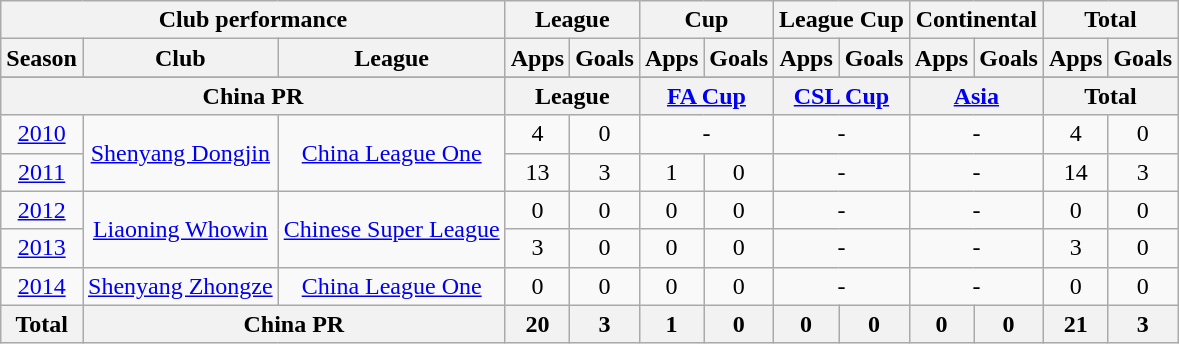<table class="wikitable" style="text-align:center">
<tr>
<th colspan=3>Club performance</th>
<th colspan=2>League</th>
<th colspan=2>Cup</th>
<th colspan=2>League Cup</th>
<th colspan=2>Continental</th>
<th colspan=2>Total</th>
</tr>
<tr>
<th>Season</th>
<th>Club</th>
<th>League</th>
<th>Apps</th>
<th>Goals</th>
<th>Apps</th>
<th>Goals</th>
<th>Apps</th>
<th>Goals</th>
<th>Apps</th>
<th>Goals</th>
<th>Apps</th>
<th>Goals</th>
</tr>
<tr>
</tr>
<tr>
<th colspan=3>China PR</th>
<th colspan=2>League</th>
<th colspan=2><a href='#'>FA Cup</a></th>
<th colspan=2><a href='#'>CSL Cup</a></th>
<th colspan=2><a href='#'>Asia</a></th>
<th colspan=2>Total</th>
</tr>
<tr>
<td><a href='#'>2010</a></td>
<td rowspan="2"><a href='#'>Shenyang Dongjin</a></td>
<td rowspan="2"><a href='#'>China League One</a></td>
<td>4</td>
<td>0</td>
<td colspan="2">-</td>
<td colspan="2">-</td>
<td colspan="2">-</td>
<td>4</td>
<td>0</td>
</tr>
<tr>
<td><a href='#'>2011</a></td>
<td>13</td>
<td>3</td>
<td>1</td>
<td>0</td>
<td colspan="2">-</td>
<td colspan="2">-</td>
<td>14</td>
<td>3</td>
</tr>
<tr>
<td><a href='#'>2012</a></td>
<td rowspan="2"><a href='#'>Liaoning Whowin</a></td>
<td rowspan="2"><a href='#'>Chinese Super League</a></td>
<td>0</td>
<td>0</td>
<td>0</td>
<td>0</td>
<td colspan="2">-</td>
<td colspan="2">-</td>
<td>0</td>
<td>0</td>
</tr>
<tr>
<td><a href='#'>2013</a></td>
<td>3</td>
<td>0</td>
<td>0</td>
<td>0</td>
<td colspan="2">-</td>
<td colspan="2">-</td>
<td>3</td>
<td>0</td>
</tr>
<tr>
<td><a href='#'>2014</a></td>
<td><a href='#'>Shenyang Zhongze</a></td>
<td><a href='#'>China League One</a></td>
<td>0</td>
<td>0</td>
<td>0</td>
<td>0</td>
<td colspan="2">-</td>
<td colspan="2">-</td>
<td>0</td>
<td>0</td>
</tr>
<tr>
<th rowspan=3>Total</th>
<th colspan=2>China PR</th>
<th>20</th>
<th>3</th>
<th>1</th>
<th>0</th>
<th>0</th>
<th>0</th>
<th>0</th>
<th>0</th>
<th>21</th>
<th>3</th>
</tr>
</table>
